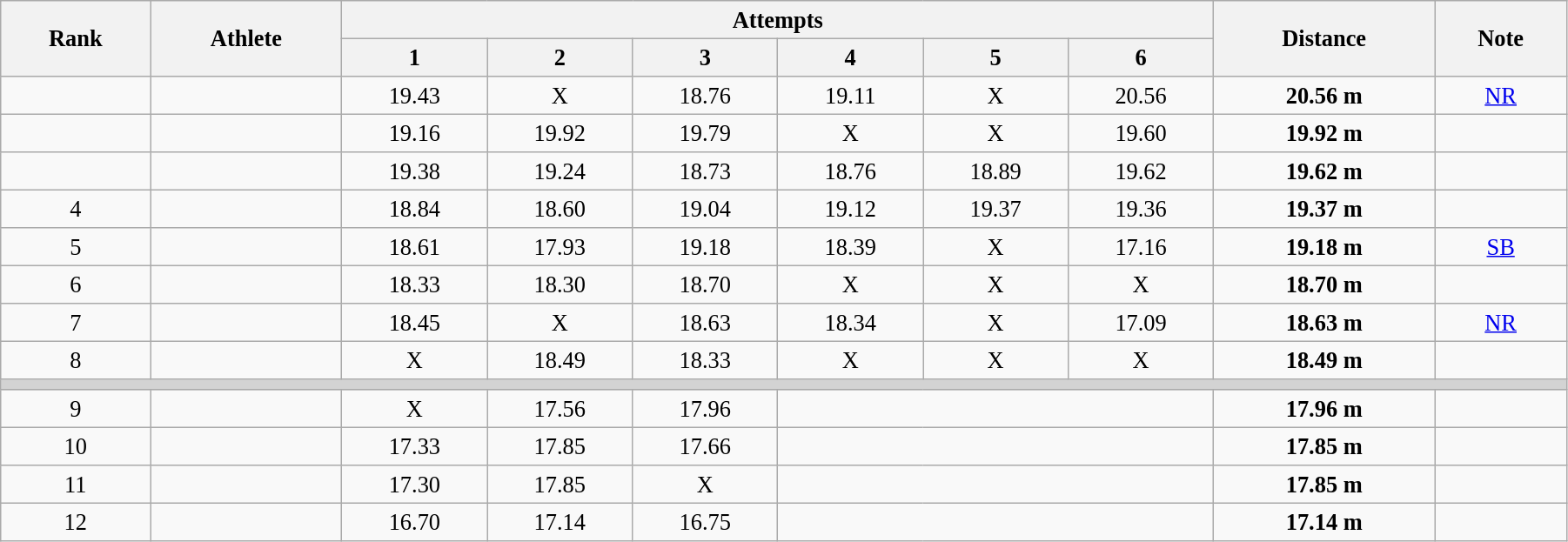<table class="wikitable" style=" text-align:center; font-size:110%;" width="95%">
<tr>
<th rowspan="2">Rank</th>
<th rowspan="2">Athlete</th>
<th colspan="6">Attempts</th>
<th rowspan="2">Distance</th>
<th rowspan="2">Note</th>
</tr>
<tr>
<th>1</th>
<th>2</th>
<th>3</th>
<th>4</th>
<th>5</th>
<th>6</th>
</tr>
<tr>
<td></td>
<td align=left></td>
<td>19.43</td>
<td>X</td>
<td>18.76</td>
<td>19.11</td>
<td>X</td>
<td>20.56</td>
<td><strong>20.56 m </strong></td>
<td><a href='#'>NR</a></td>
</tr>
<tr>
<td></td>
<td align=left></td>
<td>19.16</td>
<td>19.92</td>
<td>19.79</td>
<td>X</td>
<td>X</td>
<td>19.60</td>
<td><strong>19.92 m </strong></td>
<td></td>
</tr>
<tr>
<td></td>
<td align=left></td>
<td>19.38</td>
<td>19.24</td>
<td>18.73</td>
<td>18.76</td>
<td>18.89</td>
<td>19.62</td>
<td><strong>19.62 m </strong></td>
<td></td>
</tr>
<tr>
<td>4</td>
<td align=left></td>
<td>18.84</td>
<td>18.60</td>
<td>19.04</td>
<td>19.12</td>
<td>19.37</td>
<td>19.36</td>
<td><strong>19.37 m </strong></td>
<td></td>
</tr>
<tr>
<td>5</td>
<td align=left></td>
<td>18.61</td>
<td>17.93</td>
<td>19.18</td>
<td>18.39</td>
<td>X</td>
<td>17.16</td>
<td><strong>19.18 m </strong></td>
<td><a href='#'>SB</a></td>
</tr>
<tr>
<td>6</td>
<td align=left></td>
<td>18.33</td>
<td>18.30</td>
<td>18.70</td>
<td>X</td>
<td>X</td>
<td>X</td>
<td><strong>18.70 m </strong></td>
<td></td>
</tr>
<tr>
<td>7</td>
<td align=left></td>
<td>18.45</td>
<td>X</td>
<td>18.63</td>
<td>18.34</td>
<td>X</td>
<td>17.09</td>
<td><strong>18.63 m </strong></td>
<td><a href='#'>NR</a></td>
</tr>
<tr>
<td>8</td>
<td align=left></td>
<td>X</td>
<td>18.49</td>
<td>18.33</td>
<td>X</td>
<td>X</td>
<td>X</td>
<td><strong>18.49 m </strong></td>
<td></td>
</tr>
<tr>
<td colspan=10 bgcolor=lightgray></td>
</tr>
<tr>
<td>9</td>
<td align=left></td>
<td>X</td>
<td>17.56</td>
<td>17.96</td>
<td colspan=3></td>
<td><strong>17.96 m </strong></td>
<td></td>
</tr>
<tr>
<td>10</td>
<td align=left></td>
<td>17.33</td>
<td>17.85</td>
<td>17.66</td>
<td colspan=3></td>
<td><strong>17.85 m </strong></td>
<td></td>
</tr>
<tr>
<td>11</td>
<td align=left></td>
<td>17.30</td>
<td>17.85</td>
<td>X</td>
<td colspan=3></td>
<td><strong>17.85 m </strong></td>
<td></td>
</tr>
<tr>
<td>12</td>
<td align=left></td>
<td>16.70</td>
<td>17.14</td>
<td>16.75</td>
<td colspan=3></td>
<td><strong>17.14 m </strong></td>
<td></td>
</tr>
</table>
